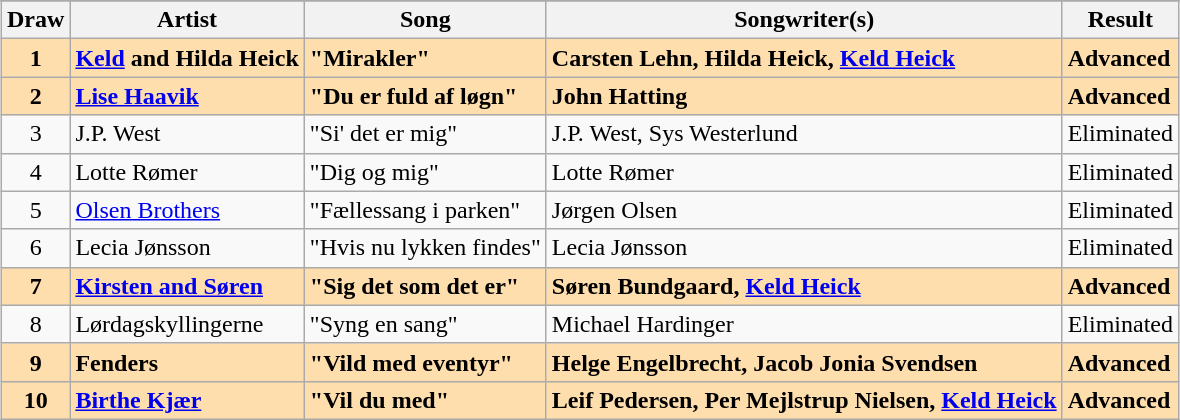<table class="sortable wikitable" style="margin: 1em auto 1em auto">
<tr>
</tr>
<tr>
<th scope="col">Draw</th>
<th scope="col">Artist</th>
<th scope="col">Song</th>
<th scope="col">Songwriter(s)</th>
<th scope="col">Result</th>
</tr>
<tr style="font-weight:bold;background:navajowhite;">
<td style="text-align:center;">1</td>
<td><a href='#'>Keld</a> and Hilda Heick</td>
<td>"Mirakler"</td>
<td>Carsten Lehn, Hilda Heick, <a href='#'>Keld Heick</a></td>
<td>Advanced</td>
</tr>
<tr style="font-weight:bold;background:navajowhite;">
<td style="text-align:center;">2</td>
<td><a href='#'>Lise Haavik</a></td>
<td>"Du er fuld af løgn"</td>
<td>John Hatting</td>
<td>Advanced</td>
</tr>
<tr>
<td style="text-align:center;">3</td>
<td>J.P. West</td>
<td>"Si' det er mig"</td>
<td>J.P. West, Sys Westerlund</td>
<td>Eliminated</td>
</tr>
<tr>
<td style="text-align:center;">4</td>
<td>Lotte Rømer</td>
<td>"Dig og mig"</td>
<td>Lotte Rømer</td>
<td>Eliminated</td>
</tr>
<tr>
<td style="text-align:center;">5</td>
<td><a href='#'>Olsen Brothers</a></td>
<td>"Fællessang i parken"</td>
<td>Jørgen Olsen</td>
<td>Eliminated</td>
</tr>
<tr>
<td style="text-align:center;">6</td>
<td>Lecia Jønsson</td>
<td>"Hvis nu lykken findes"</td>
<td>Lecia Jønsson</td>
<td>Eliminated</td>
</tr>
<tr style="font-weight:bold;background:navajowhite;">
<td style="text-align:center;">7</td>
<td><a href='#'>Kirsten and Søren</a></td>
<td>"Sig det som det er"</td>
<td>Søren Bundgaard, <a href='#'>Keld Heick</a></td>
<td>Advanced</td>
</tr>
<tr>
<td style="text-align:center;">8</td>
<td>Lørdagskyllingerne</td>
<td>"Syng en sang"</td>
<td>Michael Hardinger</td>
<td>Eliminated</td>
</tr>
<tr style="font-weight:bold;background:navajowhite;">
<td style="text-align:center;">9</td>
<td>Fenders</td>
<td>"Vild med eventyr"</td>
<td>Helge Engelbrecht, Jacob Jonia Svendsen</td>
<td>Advanced</td>
</tr>
<tr style="font-weight:bold;background:navajowhite;">
<td style="text-align:center;">10</td>
<td><a href='#'>Birthe Kjær</a></td>
<td>"Vil du med"</td>
<td>Leif Pedersen, Per Mejlstrup Nielsen, <a href='#'>Keld Heick</a></td>
<td>Advanced</td>
</tr>
</table>
